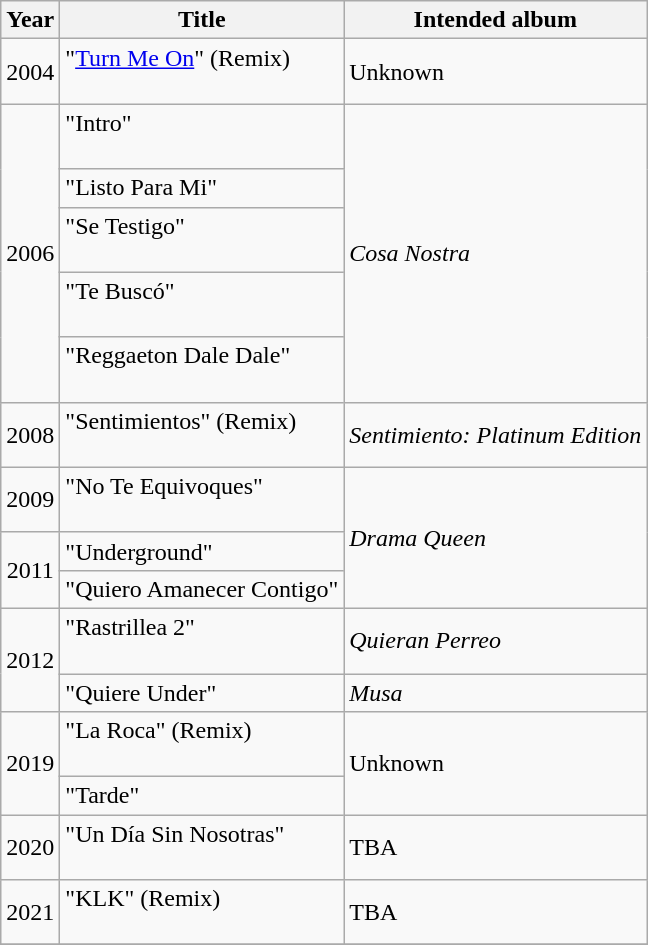<table class="wikitable">
<tr>
<th>Year</th>
<th>Title</th>
<th>Intended album</th>
</tr>
<tr>
<td align="center"rowspan= "1">2004</td>
<td>"<a href='#'>Turn Me On</a>" (Remix) <br><br></td>
<td rowspan="1">Unknown</td>
</tr>
<tr>
<td align="center"rowspan= "5">2006</td>
<td>"Intro" <br><br></td>
<td rowspan="5"><em>Cosa Nostra</em></td>
</tr>
<tr>
<td>"Listo Para Mi"</td>
</tr>
<tr>
<td>"Se Testigo" <br><br></td>
</tr>
<tr>
<td>"Te Buscó" <br><br></td>
</tr>
<tr>
<td>"Reggaeton Dale Dale" <br><br></td>
</tr>
<tr>
<td align="center"rowspan= "1">2008</td>
<td>"Sentimientos" (Remix) <br><br></td>
<td rowspan="1"><em>Sentimiento: Platinum Edition</em></td>
</tr>
<tr>
<td align="center"rowspan= "1">2009</td>
<td>"No Te Equivoques" <br><br></td>
<td rowspan="3"><em>Drama Queen</em></td>
</tr>
<tr>
<td align="center"rowspan="2">2011</td>
<td>"Underground"</td>
</tr>
<tr>
<td>"Quiero Amanecer Contigo"</td>
</tr>
<tr>
<td align="center"rowspan= "2">2012</td>
<td>"Rastrillea 2" <br><br></td>
<td rowspan="1"><em>Quieran Perreo</em></td>
</tr>
<tr>
<td>"Quiere Under"</td>
<td rowspan="1"><em>Musa</em></td>
</tr>
<tr>
<td align="center"rowspan= "2">2019</td>
<td>"La Roca" (Remix) <br><br></td>
<td rowspan="2">Unknown</td>
</tr>
<tr>
<td>"Tarde"</td>
</tr>
<tr>
<td align="center"rowspan= "1">2020</td>
<td>"Un Día Sin Nosotras" <br><br></td>
<td rowspan="1">TBA</td>
</tr>
<tr>
<td align="center"rowspan= "1">2021</td>
<td>"KLK" (Remix)<br><br></td>
<td rowspan="1">TBA</td>
</tr>
<tr>
</tr>
</table>
